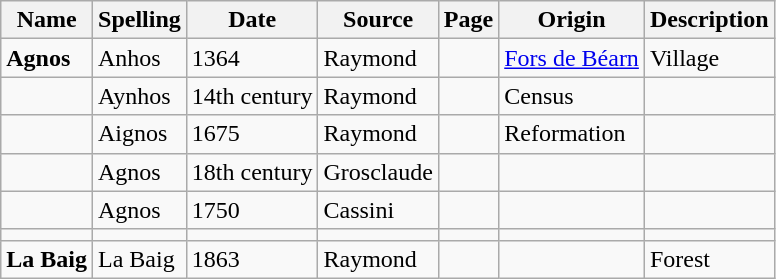<table class="wikitable">
<tr>
<th>Name</th>
<th>Spelling</th>
<th>Date</th>
<th>Source</th>
<th>Page</th>
<th>Origin</th>
<th>Description</th>
</tr>
<tr>
<td><strong>Agnos</strong></td>
<td>Anhos</td>
<td>1364</td>
<td>Raymond</td>
<td></td>
<td><a href='#'>Fors de Béarn</a></td>
<td>Village</td>
</tr>
<tr>
<td></td>
<td>Aynhos</td>
<td>14th century</td>
<td>Raymond</td>
<td></td>
<td>Census</td>
<td></td>
</tr>
<tr>
<td></td>
<td>Aignos</td>
<td>1675</td>
<td>Raymond</td>
<td></td>
<td>Reformation</td>
<td></td>
</tr>
<tr>
<td></td>
<td>Agnos</td>
<td>18th century</td>
<td>Grosclaude</td>
<td></td>
<td></td>
<td></td>
</tr>
<tr>
<td></td>
<td>Agnos</td>
<td>1750</td>
<td>Cassini</td>
<td></td>
<td></td>
<td></td>
</tr>
<tr>
<td></td>
<td></td>
<td></td>
<td></td>
<td></td>
<td></td>
<td></td>
</tr>
<tr>
<td><strong>La Baig</strong></td>
<td>La Baig</td>
<td>1863</td>
<td>Raymond</td>
<td></td>
<td></td>
<td>Forest</td>
</tr>
</table>
